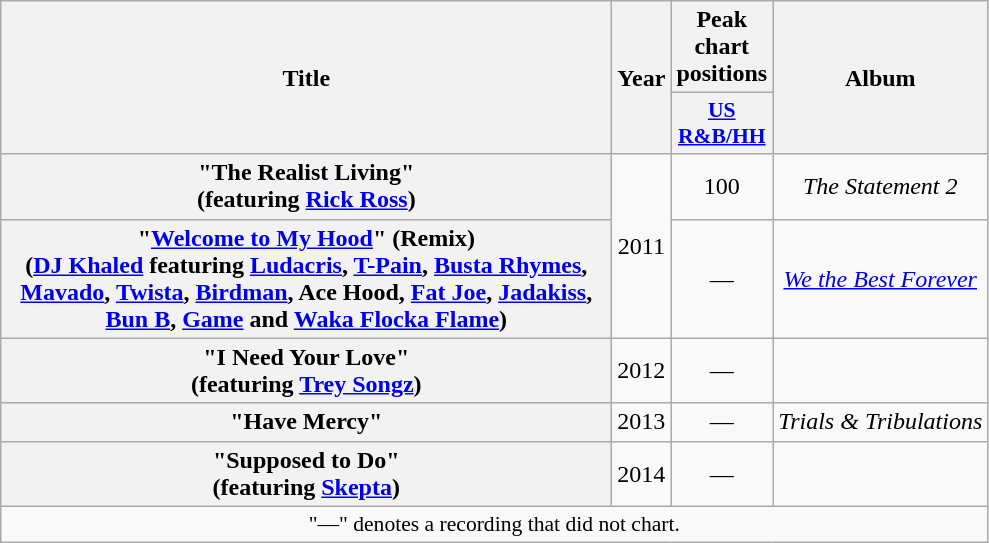<table class="wikitable plainrowheaders" style="text-align:center;">
<tr>
<th scope="col" rowspan="2" style="width:25em;">Title</th>
<th scope="col" rowspan="2">Year</th>
<th scope="col">Peak chart positions</th>
<th scope="col" rowspan="2">Album</th>
</tr>
<tr>
<th scope="col" style="width:3em;font-size:90%;"><a href='#'>US <br>R&B/HH</a><br></th>
</tr>
<tr>
<th scope="row">"The Realist Living"<br><span>(featuring <a href='#'>Rick Ross</a>)</span></th>
<td rowspan="2">2011</td>
<td>100</td>
<td><em>The Statement 2</em></td>
</tr>
<tr>
<th scope="row">"<a href='#'>Welcome to My Hood</a>" (Remix)<br><span>(<a href='#'>DJ Khaled</a> featuring <a href='#'>Ludacris</a>, <a href='#'>T-Pain</a>, <a href='#'>Busta Rhymes</a>, <a href='#'>Mavado</a>, <a href='#'>Twista</a>, <a href='#'>Birdman</a>, Ace Hood, <a href='#'>Fat Joe</a>, <a href='#'>Jadakiss</a>, <a href='#'>Bun B</a>, <a href='#'>Game</a> and <a href='#'>Waka Flocka Flame</a>)</span></th>
<td>—</td>
<td><em><a href='#'>We the Best Forever</a></em></td>
</tr>
<tr>
<th scope="row">"I Need Your Love"<br><span>(featuring <a href='#'>Trey Songz</a>)</span></th>
<td>2012</td>
<td>—</td>
<td></td>
</tr>
<tr>
<th scope="row">"Have Mercy"</th>
<td>2013</td>
<td>—</td>
<td><em>Trials & Tribulations</em></td>
</tr>
<tr>
<th scope="row">"Supposed to Do"<br><span>(featuring <a href='#'>Skepta</a>)</span></th>
<td>2014</td>
<td>—</td>
<td></td>
</tr>
<tr>
<td colspan="14" style="font-size:90%">"—" denotes a recording that did not chart.</td>
</tr>
</table>
